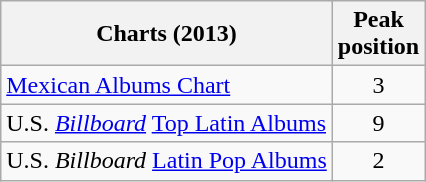<table class="wikitable sortable">
<tr>
<th>Charts (2013)</th>
<th>Peak<br>position</th>
</tr>
<tr>
<td><a href='#'>Mexican Albums Chart</a></td>
<td style="text-align:center;">3</td>
</tr>
<tr>
<td>U.S. <em><a href='#'>Billboard</a></em> <a href='#'>Top Latin Albums</a></td>
<td style="text-align:center;">9</td>
</tr>
<tr>
<td>U.S. <em>Billboard</em> <a href='#'>Latin Pop Albums</a></td>
<td style="text-align:center;">2</td>
</tr>
</table>
